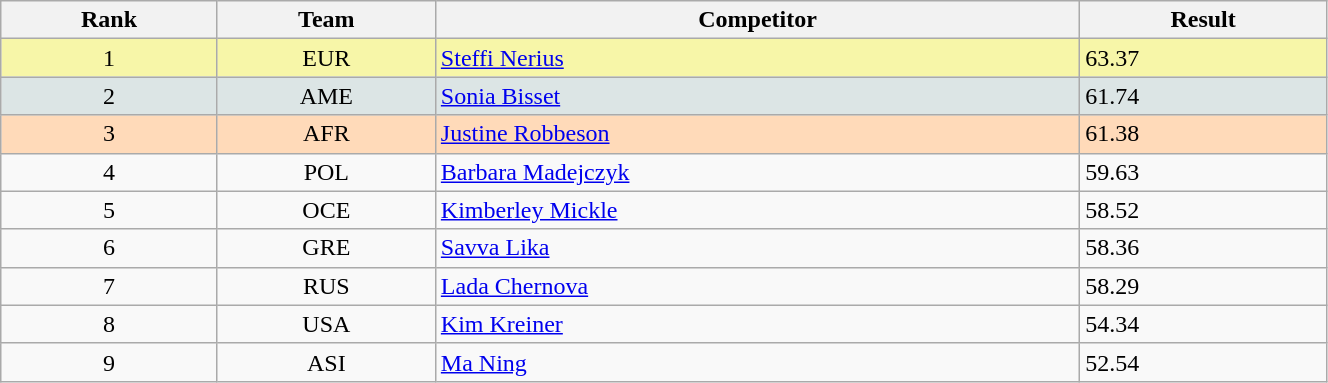<table class="wikitable" width=70% style=text-align:center>
<tr>
<th>Rank</th>
<th>Team</th>
<th>Competitor</th>
<th>Result</th>
</tr>
<tr bgcolor="#F7F6A8">
<td>1</td>
<td>EUR</td>
<td align="left"><a href='#'>Steffi Nerius</a></td>
<td align="left">63.37</td>
</tr>
<tr bgcolor="#DCE5E5">
<td>2</td>
<td>AME</td>
<td align="left"><a href='#'>Sonia Bisset</a></td>
<td align="left">61.74</td>
</tr>
<tr bgcolor="#FFDAB9">
<td>3</td>
<td>AFR</td>
<td align="left"><a href='#'>Justine Robbeson</a></td>
<td align="left">61.38</td>
</tr>
<tr>
<td>4</td>
<td>POL</td>
<td align="left"><a href='#'>Barbara Madejczyk</a></td>
<td align="left">59.63</td>
</tr>
<tr>
<td>5</td>
<td>OCE</td>
<td align="left"><a href='#'>Kimberley Mickle</a></td>
<td align="left">58.52</td>
</tr>
<tr>
<td>6</td>
<td>GRE</td>
<td align="left"><a href='#'>Savva Lika</a></td>
<td align="left">58.36</td>
</tr>
<tr>
<td>7</td>
<td>RUS</td>
<td align="left"><a href='#'>Lada Chernova</a></td>
<td align="left">58.29</td>
</tr>
<tr>
<td>8</td>
<td>USA</td>
<td align="left"><a href='#'>Kim Kreiner</a></td>
<td align="left">54.34</td>
</tr>
<tr>
<td>9</td>
<td>ASI</td>
<td align="left"><a href='#'>Ma Ning</a></td>
<td align="left">52.54</td>
</tr>
</table>
